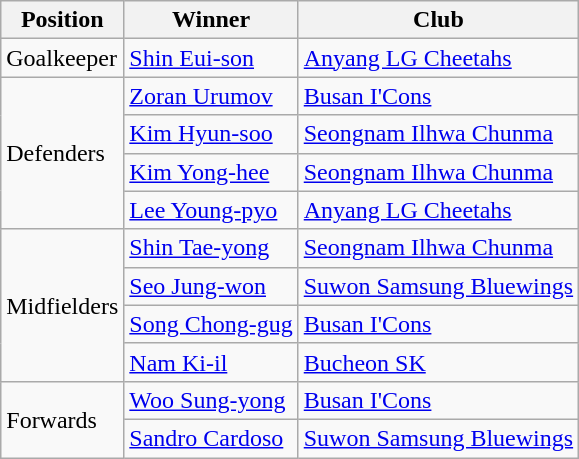<table class="wikitable">
<tr>
<th>Position</th>
<th>Winner</th>
<th>Club</th>
</tr>
<tr>
<td>Goalkeeper</td>
<td> <a href='#'>Shin Eui-son</a></td>
<td><a href='#'>Anyang LG Cheetahs</a></td>
</tr>
<tr>
<td rowspan="4">Defenders</td>
<td> <a href='#'>Zoran Urumov</a></td>
<td><a href='#'>Busan I'Cons</a></td>
</tr>
<tr>
<td> <a href='#'>Kim Hyun-soo</a></td>
<td><a href='#'>Seongnam Ilhwa Chunma</a></td>
</tr>
<tr>
<td> <a href='#'>Kim Yong-hee</a></td>
<td><a href='#'>Seongnam Ilhwa Chunma</a></td>
</tr>
<tr>
<td> <a href='#'>Lee Young-pyo</a></td>
<td><a href='#'>Anyang LG Cheetahs</a></td>
</tr>
<tr>
<td rowspan="4">Midfielders</td>
<td> <a href='#'>Shin Tae-yong</a></td>
<td><a href='#'>Seongnam Ilhwa Chunma</a></td>
</tr>
<tr>
<td> <a href='#'>Seo Jung-won</a></td>
<td><a href='#'>Suwon Samsung Bluewings</a></td>
</tr>
<tr>
<td> <a href='#'>Song Chong-gug</a></td>
<td><a href='#'>Busan I'Cons</a></td>
</tr>
<tr>
<td> <a href='#'>Nam Ki-il</a></td>
<td><a href='#'>Bucheon SK</a></td>
</tr>
<tr>
<td rowspan="2">Forwards</td>
<td> <a href='#'>Woo Sung-yong</a></td>
<td><a href='#'>Busan I'Cons</a></td>
</tr>
<tr>
<td> <a href='#'>Sandro Cardoso</a></td>
<td><a href='#'>Suwon Samsung Bluewings</a></td>
</tr>
</table>
